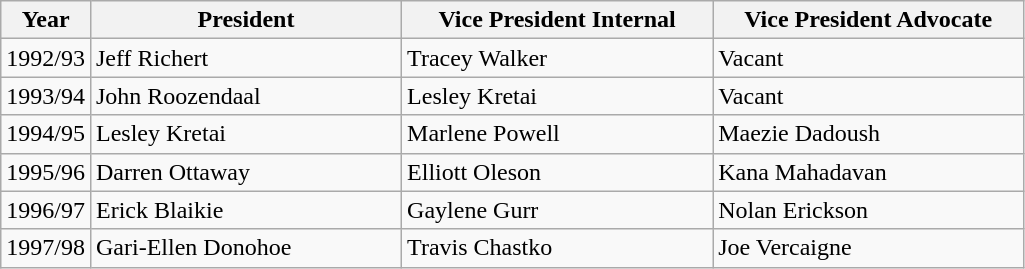<table class="wikitable">
<tr>
<th>Year</th>
<th>President</th>
<th>Vice President Internal</th>
<th>Vice President Advocate</th>
</tr>
<tr>
<td>1992/93</td>
<td style="width: 200px;">Jeff Richert</td>
<td style="width: 200px;">Tracey Walker</td>
<td style="width: 200px;">Vacant</td>
</tr>
<tr>
<td>1993/94</td>
<td>John Roozendaal</td>
<td>Lesley Kretai</td>
<td>Vacant</td>
</tr>
<tr>
<td>1994/95</td>
<td>Lesley Kretai</td>
<td>Marlene Powell</td>
<td>Maezie Dadoush</td>
</tr>
<tr>
<td>1995/96</td>
<td>Darren Ottaway</td>
<td>Elliott Oleson</td>
<td>Kana Mahadavan</td>
</tr>
<tr>
<td>1996/97</td>
<td>Erick Blaikie</td>
<td>Gaylene Gurr</td>
<td>Nolan Erickson</td>
</tr>
<tr>
<td>1997/98</td>
<td>Gari-Ellen Donohoe</td>
<td>Travis Chastko</td>
<td>Joe Vercaigne</td>
</tr>
</table>
